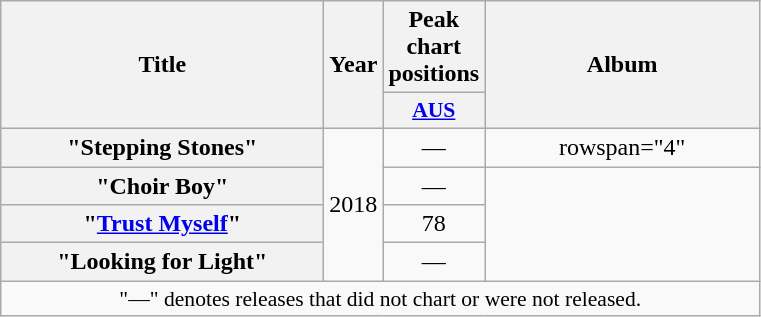<table class="wikitable plainrowheaders" style="text-align:center;">
<tr>
<th scope="col" rowspan="2" style="width:13em;">Title</th>
<th scope="col" rowspan="2" style="width:1em;">Year</th>
<th scope="col" colspan="1">Peak chart positions</th>
<th scope="col" rowspan="2" style="width:11em;">Album</th>
</tr>
<tr>
<th scope="col" style="width:3em;font-size:90%;"><a href='#'>AUS</a><br></th>
</tr>
<tr>
<th scope="row">"Stepping Stones"</th>
<td rowspan="4">2018</td>
<td>—</td>
<td>rowspan="4" </td>
</tr>
<tr>
<th scope="row">"Choir Boy"</th>
<td>—</td>
</tr>
<tr>
<th scope="row">"<a href='#'>Trust Myself</a>"</th>
<td>78</td>
</tr>
<tr>
<th scope="row">"Looking for Light"</th>
<td>—</td>
</tr>
<tr>
<td align="center" colspan="6" style="font-size:90%">"—" denotes releases that did not chart or were not released.</td>
</tr>
</table>
